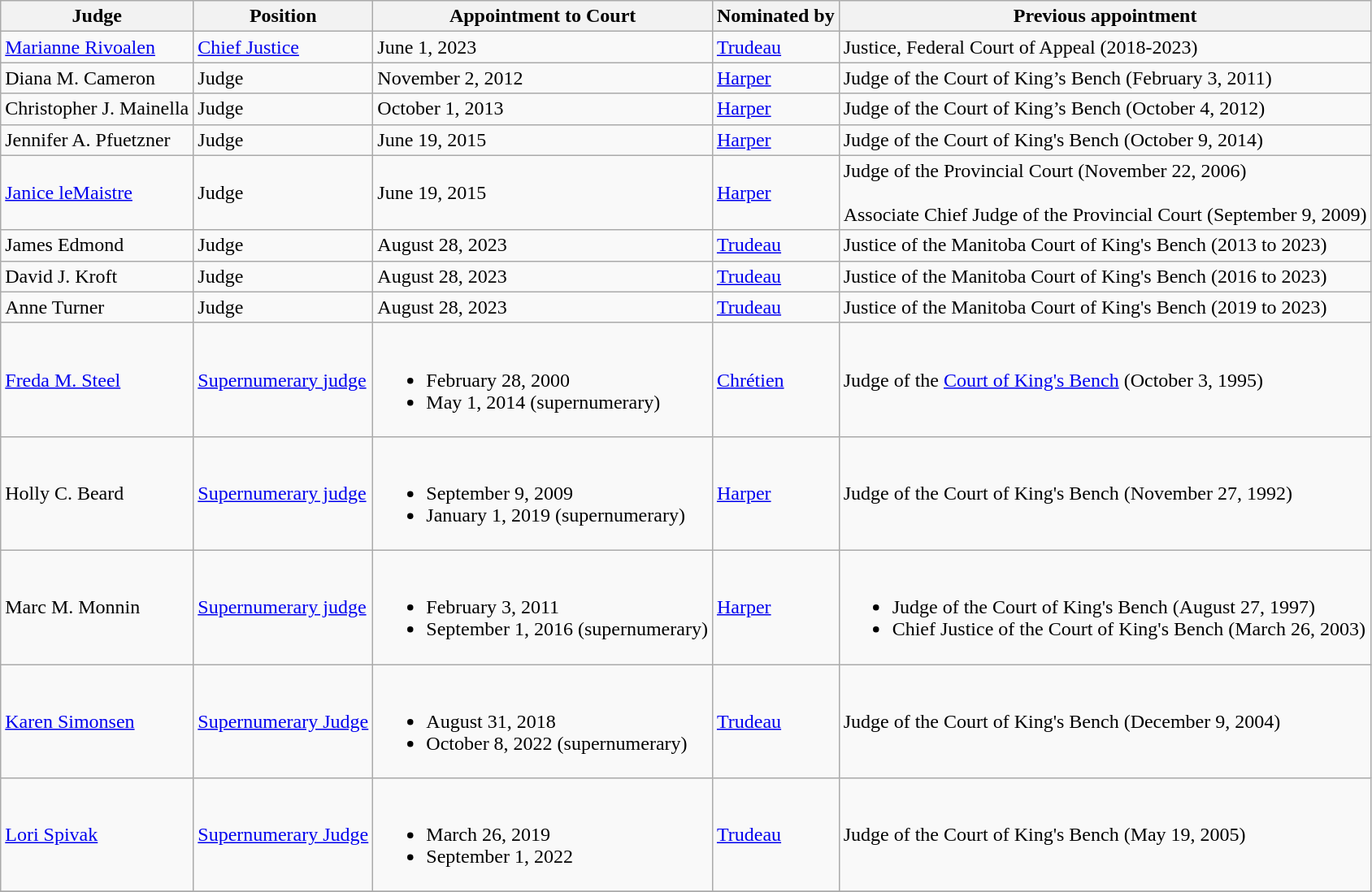<table class="wikitable">
<tr>
<th>Judge</th>
<th>Position</th>
<th>Appointment to Court</th>
<th>Nominated by</th>
<th>Previous appointment</th>
</tr>
<tr>
<td><a href='#'>Marianne Rivoalen</a></td>
<td><a href='#'>Chief Justice</a></td>
<td>June 1, 2023</td>
<td><a href='#'>Trudeau</a></td>
<td>Justice, Federal Court of Appeal (2018-2023)</td>
</tr>
<tr>
<td>Diana M. Cameron</td>
<td>Judge</td>
<td>November 2, 2012</td>
<td><a href='#'>Harper</a></td>
<td>Judge of the Court of King’s Bench (February 3, 2011)</td>
</tr>
<tr>
<td>Christopher J. Mainella</td>
<td>Judge</td>
<td>October 1, 2013</td>
<td><a href='#'>Harper</a></td>
<td>Judge of the Court of King’s Bench (October 4, 2012)</td>
</tr>
<tr>
<td>Jennifer A. Pfuetzner</td>
<td>Judge</td>
<td>June 19, 2015</td>
<td><a href='#'>Harper</a></td>
<td>Judge of the Court of King's Bench (October 9, 2014)</td>
</tr>
<tr>
<td><a href='#'>Janice leMaistre</a></td>
<td>Judge</td>
<td>June 19, 2015</td>
<td><a href='#'>Harper</a></td>
<td>Judge of the Provincial Court (November 22, 2006) <br><br>Associate Chief Judge of the Provincial Court (September 9, 2009)</td>
</tr>
<tr>
<td>James Edmond</td>
<td>Judge</td>
<td>August 28, 2023</td>
<td><a href='#'>Trudeau</a></td>
<td>Justice of the Manitoba Court of King's Bench (2013 to 2023)</td>
</tr>
<tr>
<td>David J. Kroft</td>
<td>Judge</td>
<td>August 28, 2023</td>
<td><a href='#'>Trudeau</a></td>
<td>Justice of the Manitoba Court of King's Bench (2016 to 2023)</td>
</tr>
<tr>
<td>Anne Turner</td>
<td>Judge</td>
<td>August 28, 2023</td>
<td><a href='#'>Trudeau</a></td>
<td>Justice of the Manitoba Court of King's Bench (2019 to 2023)</td>
</tr>
<tr>
<td><a href='#'>Freda M. Steel</a></td>
<td><a href='#'>Supernumerary judge</a></td>
<td><br><ul><li>February 28, 2000</li><li>May 1, 2014 (supernumerary)</li></ul></td>
<td><a href='#'>Chrétien</a></td>
<td>Judge of the <a href='#'>Court of King's Bench</a> (October 3, 1995)</td>
</tr>
<tr>
<td>Holly C. Beard</td>
<td><a href='#'>Supernumerary judge</a></td>
<td><br><ul><li>September 9, 2009</li><li>January 1, 2019 (supernumerary)</li></ul></td>
<td><a href='#'>Harper</a></td>
<td>Judge of the Court of King's Bench (November 27, 1992)</td>
</tr>
<tr>
<td>Marc M. Monnin</td>
<td><a href='#'>Supernumerary judge</a></td>
<td><br><ul><li>February 3, 2011</li><li>September 1, 2016 (supernumerary)</li></ul></td>
<td><a href='#'>Harper</a></td>
<td><br><ul><li>Judge of the Court of King's Bench (August 27, 1997)</li><li>Chief Justice of the Court of King's Bench (March 26, 2003)</li></ul></td>
</tr>
<tr>
<td><a href='#'>Karen Simonsen</a></td>
<td><a href='#'>Supernumerary Judge</a></td>
<td><br><ul><li>August 31, 2018</li><li>October 8, 2022 (supernumerary)</li></ul></td>
<td><a href='#'>Trudeau</a></td>
<td>Judge of the Court of King's Bench (December 9, 2004)</td>
</tr>
<tr>
<td><a href='#'>Lori Spivak</a></td>
<td><a href='#'>Supernumerary Judge</a></td>
<td><br><ul><li>March 26, 2019</li><li>September 1, 2022</li></ul></td>
<td><a href='#'>Trudeau</a></td>
<td>Judge of the Court of King's Bench (May 19, 2005)</td>
</tr>
<tr>
</tr>
</table>
